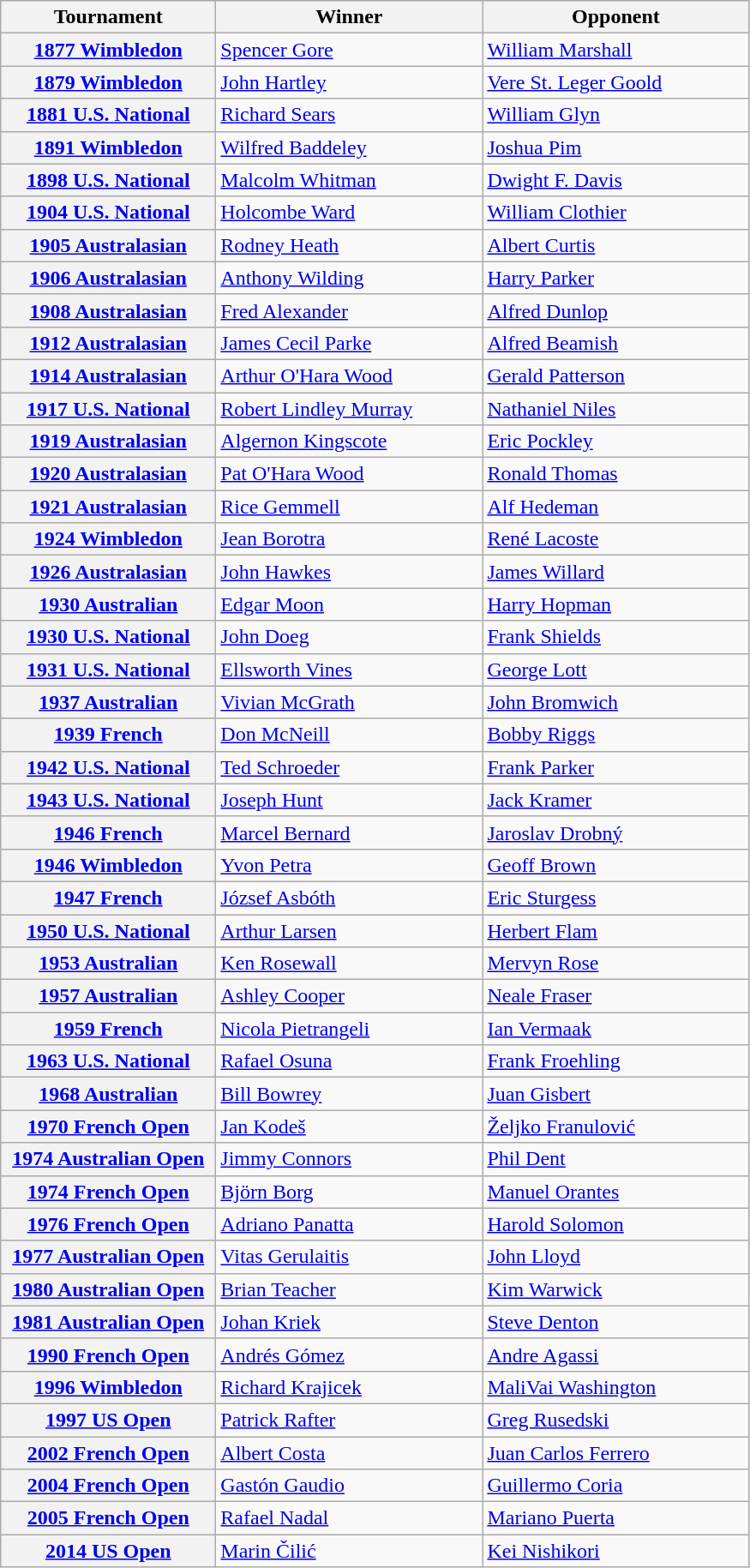<table class="wikitable plainrowheaders">
<tr>
<th width=160>Tournament</th>
<th width=200>Winner</th>
<th width=200>Opponent</th>
</tr>
<tr>
<th scope="row"><a href='#'>1877 Wimbledon</a></th>
<td style="text-align: left;"> <a href='#'>Spencer Gore</a></td>
<td style="text-align: left;"> <a href='#'>William Marshall</a></td>
</tr>
<tr>
<th scope="row"><a href='#'>1879 Wimbledon</a></th>
<td> <a href='#'>John Hartley</a></td>
<td> <a href='#'>Vere St. Leger Goold</a></td>
</tr>
<tr>
<th scope="row"><a href='#'>1881 U.S. National</a></th>
<td> <a href='#'>Richard Sears</a></td>
<td> <a href='#'>William Glyn</a></td>
</tr>
<tr>
<th scope="row"><a href='#'>1891 Wimbledon</a></th>
<td> <a href='#'>Wilfred Baddeley</a></td>
<td> <a href='#'>Joshua Pim</a></td>
</tr>
<tr>
<th scope="row"><a href='#'>1898 U.S. National</a></th>
<td> <a href='#'>Malcolm Whitman</a></td>
<td> <a href='#'>Dwight F. Davis</a></td>
</tr>
<tr>
<th scope="row"><a href='#'>1904 U.S. National</a></th>
<td> <a href='#'>Holcombe Ward</a></td>
<td> <a href='#'>William Clothier</a></td>
</tr>
<tr>
<th scope="row"><a href='#'>1905 Australasian</a></th>
<td> <a href='#'>Rodney Heath</a></td>
<td> <a href='#'>Albert Curtis</a></td>
</tr>
<tr>
<th scope="row"><a href='#'>1906 Australasian</a></th>
<td> <a href='#'>Anthony Wilding</a></td>
<td> <a href='#'>Harry Parker</a></td>
</tr>
<tr>
<th scope="row"><a href='#'>1908 Australasian</a></th>
<td> <a href='#'>Fred Alexander</a></td>
<td> <a href='#'>Alfred Dunlop</a></td>
</tr>
<tr>
<th scope="row"><a href='#'>1912 Australasian</a></th>
<td> <a href='#'>James Cecil Parke</a></td>
<td> <a href='#'>Alfred Beamish</a></td>
</tr>
<tr>
<th scope="row"><a href='#'>1914 Australasian</a></th>
<td> <a href='#'>Arthur O'Hara Wood</a></td>
<td> <a href='#'>Gerald Patterson</a></td>
</tr>
<tr>
<th scope="row"><a href='#'>1917 U.S. National</a></th>
<td> <a href='#'>Robert Lindley Murray</a></td>
<td> <a href='#'>Nathaniel Niles</a></td>
</tr>
<tr>
<th scope="row"><a href='#'>1919 Australasian</a></th>
<td> <a href='#'>Algernon Kingscote</a></td>
<td> <a href='#'>Eric Pockley</a></td>
</tr>
<tr>
<th scope="row"><a href='#'>1920 Australasian</a></th>
<td> <a href='#'>Pat O'Hara Wood</a></td>
<td> <a href='#'>Ronald Thomas</a></td>
</tr>
<tr>
<th scope="row"><a href='#'>1921 Australasian</a></th>
<td> <a href='#'>Rice Gemmell</a></td>
<td> <a href='#'>Alf Hedeman</a></td>
</tr>
<tr>
<th scope="row"><a href='#'>1924 Wimbledon</a></th>
<td> <a href='#'>Jean Borotra</a></td>
<td> <a href='#'>René Lacoste</a></td>
</tr>
<tr>
<th scope="row"><a href='#'>1926 Australasian</a></th>
<td> <a href='#'>John Hawkes</a></td>
<td> <a href='#'>James Willard</a></td>
</tr>
<tr>
<th scope="row"><a href='#'>1930 Australian</a></th>
<td> <a href='#'>Edgar Moon</a></td>
<td> <a href='#'>Harry Hopman</a></td>
</tr>
<tr>
<th scope="row"><a href='#'>1930 U.S. National</a></th>
<td> <a href='#'>John Doeg</a></td>
<td> <a href='#'>Frank Shields</a></td>
</tr>
<tr>
<th scope="row"><a href='#'>1931 U.S. National</a></th>
<td> <a href='#'>Ellsworth Vines</a></td>
<td> <a href='#'>George Lott</a></td>
</tr>
<tr>
<th scope="row"><a href='#'>1937 Australian</a></th>
<td> <a href='#'>Vivian McGrath</a></td>
<td> <a href='#'>John Bromwich</a></td>
</tr>
<tr>
<th scope="row"><a href='#'>1939 French</a></th>
<td> <a href='#'>Don McNeill</a></td>
<td> <a href='#'>Bobby Riggs</a></td>
</tr>
<tr>
<th scope="row"><a href='#'>1942 U.S. National</a></th>
<td> <a href='#'>Ted Schroeder</a></td>
<td> <a href='#'>Frank Parker</a></td>
</tr>
<tr>
<th scope="row"><a href='#'>1943 U.S. National</a></th>
<td> <a href='#'>Joseph Hunt</a></td>
<td> <a href='#'>Jack Kramer</a></td>
</tr>
<tr>
<th scope="row"><a href='#'>1946 French</a></th>
<td> <a href='#'>Marcel Bernard</a></td>
<td> <a href='#'>Jaroslav Drobný</a></td>
</tr>
<tr>
<th scope="row"><a href='#'>1946 Wimbledon</a></th>
<td> <a href='#'>Yvon Petra</a></td>
<td> <a href='#'>Geoff Brown</a></td>
</tr>
<tr>
<th scope="row"><a href='#'>1947 French</a></th>
<td> <a href='#'>József Asbóth</a></td>
<td> <a href='#'>Eric Sturgess</a></td>
</tr>
<tr>
<th scope="row"><a href='#'>1950 U.S. National</a></th>
<td> <a href='#'>Arthur Larsen</a></td>
<td> <a href='#'>Herbert Flam</a></td>
</tr>
<tr>
<th scope="row"><a href='#'>1953 Australian</a></th>
<td> <a href='#'>Ken Rosewall</a></td>
<td> <a href='#'>Mervyn Rose</a></td>
</tr>
<tr>
<th scope="row"><a href='#'>1957 Australian</a></th>
<td> <a href='#'>Ashley Cooper</a></td>
<td> <a href='#'>Neale Fraser</a></td>
</tr>
<tr>
<th scope="row"><a href='#'>1959 French</a></th>
<td> <a href='#'>Nicola Pietrangeli</a></td>
<td> <a href='#'>Ian Vermaak</a></td>
</tr>
<tr>
<th scope="row"><a href='#'>1963 U.S. National</a></th>
<td> <a href='#'>Rafael Osuna</a></td>
<td> <a href='#'>Frank Froehling</a></td>
</tr>
<tr>
<th scope="row"><a href='#'>1968 Australian</a></th>
<td> <a href='#'>Bill Bowrey</a></td>
<td> <a href='#'>Juan Gisbert</a></td>
</tr>
<tr>
<th scope="row"><a href='#'>1970 French Open</a></th>
<td> <a href='#'>Jan Kodeš</a></td>
<td> <a href='#'>Željko Franulović</a></td>
</tr>
<tr>
<th scope="row"><a href='#'>1974 Australian Open</a></th>
<td> <a href='#'>Jimmy Connors</a></td>
<td> <a href='#'>Phil Dent</a></td>
</tr>
<tr>
<th scope="row"><a href='#'>1974 French Open</a></th>
<td> <a href='#'>Björn Borg</a></td>
<td> <a href='#'>Manuel Orantes</a></td>
</tr>
<tr>
<th scope="row"><a href='#'>1976 French Open</a></th>
<td> <a href='#'>Adriano Panatta</a></td>
<td> <a href='#'>Harold Solomon</a></td>
</tr>
<tr>
<th scope="row"><a href='#'>1977 Australian Open</a></th>
<td> <a href='#'>Vitas Gerulaitis</a></td>
<td> <a href='#'>John Lloyd</a></td>
</tr>
<tr>
<th scope="row"><a href='#'>1980 Australian Open</a></th>
<td> <a href='#'>Brian Teacher</a></td>
<td> <a href='#'>Kim Warwick</a></td>
</tr>
<tr>
<th scope="row"><a href='#'>1981 Australian Open</a></th>
<td> <a href='#'>Johan Kriek</a></td>
<td> <a href='#'>Steve Denton</a></td>
</tr>
<tr>
<th scope="row"><a href='#'>1990 French Open</a></th>
<td> <a href='#'>Andrés Gómez</a></td>
<td> <a href='#'>Andre Agassi</a></td>
</tr>
<tr>
<th scope="row"><a href='#'>1996 Wimbledon</a></th>
<td> <a href='#'>Richard Krajicek</a></td>
<td> <a href='#'>MaliVai Washington</a></td>
</tr>
<tr>
<th scope="row"><a href='#'>1997 US Open</a></th>
<td> <a href='#'>Patrick Rafter</a></td>
<td> <a href='#'>Greg Rusedski</a></td>
</tr>
<tr>
<th scope="row"><a href='#'>2002 French Open</a></th>
<td> <a href='#'>Albert Costa</a></td>
<td> <a href='#'>Juan Carlos Ferrero</a></td>
</tr>
<tr>
<th scope="row"><a href='#'>2004 French Open</a></th>
<td> <a href='#'>Gastón Gaudio</a></td>
<td> <a href='#'>Guillermo Coria</a></td>
</tr>
<tr>
<th scope="row"><a href='#'>2005 French Open</a></th>
<td> <a href='#'>Rafael Nadal</a></td>
<td> <a href='#'>Mariano Puerta</a></td>
</tr>
<tr>
<th scope="row"><a href='#'>2014 US Open</a></th>
<td> <a href='#'>Marin Čilić</a></td>
<td> <a href='#'>Kei Nishikori</a></td>
</tr>
</table>
